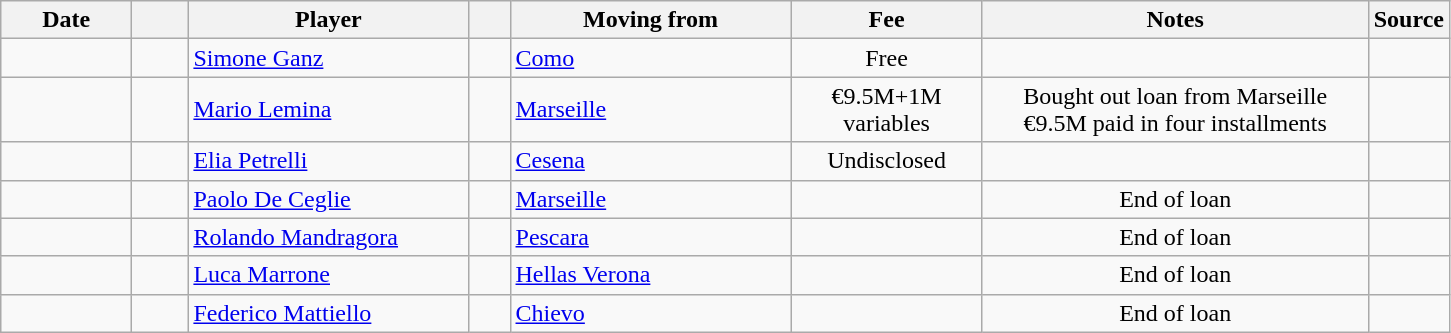<table class="wikitable collapsible sortable">
<tr>
<th style="width:80px;">Date</th>
<th style="width:30px;"></th>
<th style="width:180px;">Player</th>
<th style="width:20px;"></th>
<th style="width:180px;">Moving from</th>
<th style="width:120px;" class="unsortable">Fee</th>
<th style="width:250px;" class="unsortable">Notes</th>
<th style="width:20px;">Source</th>
</tr>
<tr>
<td></td>
<td align=center></td>
<td> <a href='#'>Simone Ganz</a></td>
<td align=center></td>
<td> <a href='#'>Como</a></td>
<td align=center>Free</td>
<td align=center></td>
<td><small></small></td>
</tr>
<tr>
<td></td>
<td align=center></td>
<td> <a href='#'>Mario Lemina</a></td>
<td align=center></td>
<td> <a href='#'>Marseille</a></td>
<td align=center>€9.5M+1M variables</td>
<td align=center>Bought out loan from Marseille<br>€9.5M paid in four installments</td>
<td><small></small></td>
</tr>
<tr>
<td></td>
<td align=center></td>
<td> <a href='#'>Elia Petrelli</a></td>
<td align=center></td>
<td> <a href='#'>Cesena</a></td>
<td align=center>Undisclosed</td>
<td align=center></td>
<td><small></small> <small></small></td>
</tr>
<tr>
<td></td>
<td align=center></td>
<td> <a href='#'>Paolo De Ceglie</a></td>
<td align=center></td>
<td> <a href='#'>Marseille</a></td>
<td align=center></td>
<td align=center>End of loan</td>
<td><small></small></td>
</tr>
<tr>
<td></td>
<td align=center></td>
<td> <a href='#'>Rolando Mandragora</a></td>
<td align=center></td>
<td> <a href='#'>Pescara</a></td>
<td align=center></td>
<td align=center>End of loan</td>
<td><small></small></td>
</tr>
<tr>
<td></td>
<td align=center></td>
<td> <a href='#'>Luca Marrone</a></td>
<td align=center></td>
<td> <a href='#'>Hellas Verona</a></td>
<td align=center></td>
<td align=center>End of loan</td>
<td><small></small></td>
</tr>
<tr>
<td></td>
<td align=center></td>
<td> <a href='#'>Federico Mattiello</a></td>
<td align=center></td>
<td> <a href='#'>Chievo</a></td>
<td align=center></td>
<td align=center>End of loan</td>
<td><small></small></td>
</tr>
</table>
